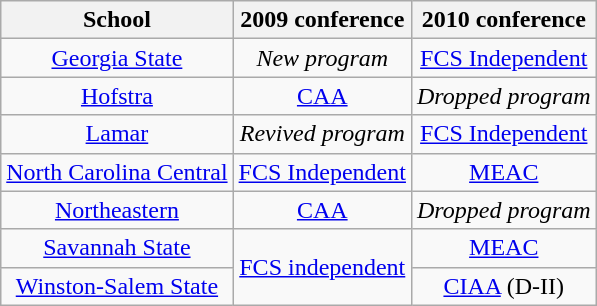<table class="wikitable sortable">
<tr>
<th>School</th>
<th>2009 conference</th>
<th>2010 conference</th>
</tr>
<tr style="text-align:center;">
<td><a href='#'>Georgia State</a></td>
<td><em>New program</em></td>
<td><a href='#'> FCS Independent</a></td>
</tr>
<tr style="text-align:center;">
<td><a href='#'>Hofstra</a></td>
<td><a href='#'>CAA</a></td>
<td><em>Dropped program</em></td>
</tr>
<tr style="text-align:center;">
<td><a href='#'>Lamar</a></td>
<td><em>Revived program</em></td>
<td><a href='#'> FCS Independent</a></td>
</tr>
<tr style="text-align:center;">
<td><a href='#'>North Carolina Central</a></td>
<td><a href='#'>FCS Independent</a></td>
<td><a href='#'>MEAC</a></td>
</tr>
<tr style="text-align:center;">
<td><a href='#'>Northeastern</a></td>
<td><a href='#'>CAA</a></td>
<td><em>Dropped program</em></td>
</tr>
<tr style="text-align:center;">
<td><a href='#'>Savannah State</a></td>
<td rowspan="2"><a href='#'>FCS independent</a></td>
<td><a href='#'>MEAC</a></td>
</tr>
<tr style="text-align:center;">
<td><a href='#'>Winston-Salem State</a></td>
<td><a href='#'>CIAA</a> (D-II)</td>
</tr>
</table>
